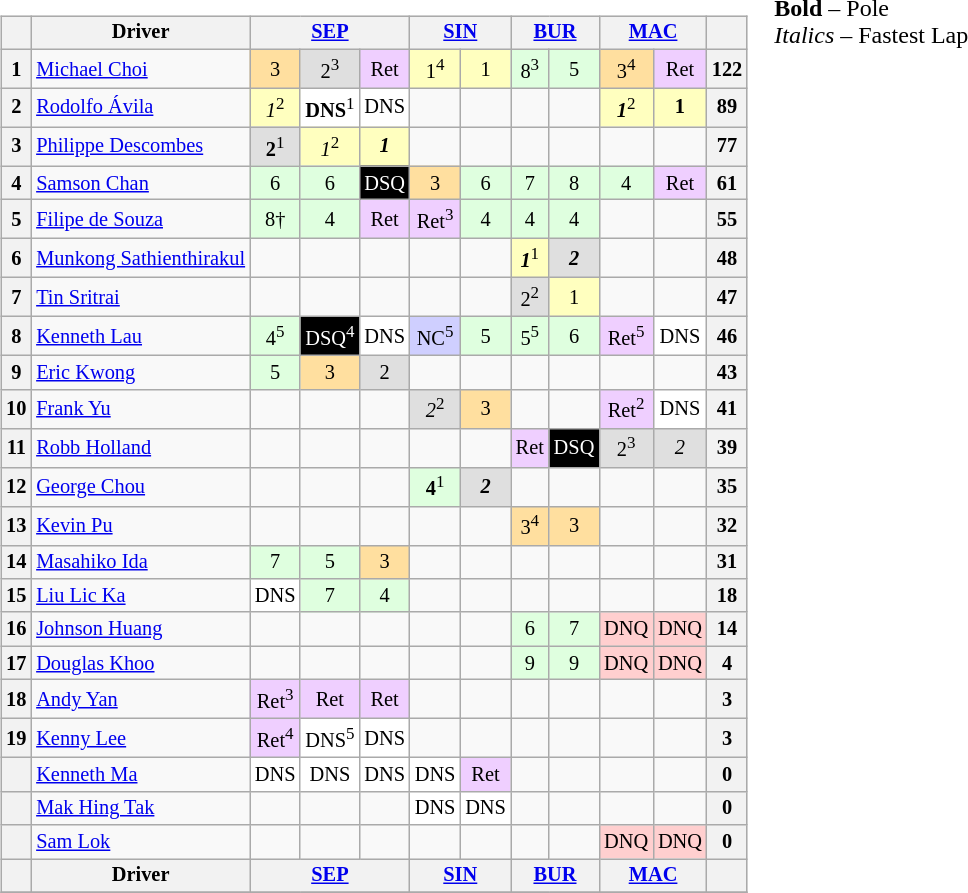<table>
<tr>
<td valign="top"><br><table align=left| class="wikitable" style="font-size: 85%; text-align: center">
<tr valign="top">
<th valign=middle></th>
<th valign=middle>Driver</th>
<th colspan=3><a href='#'>SEP</a><br></th>
<th colspan=2><a href='#'>SIN</a><br></th>
<th colspan=2><a href='#'>BUR</a><br></th>
<th colspan=2><a href='#'>MAC</a><br></th>
<th valign=middle>  </th>
</tr>
<tr>
<th>1</th>
<td align=left> <a href='#'>Michael Choi</a></td>
<td style="background:#ffdf9f;">3</td>
<td style="background:#dfdfdf;">2<sup>3</sup></td>
<td style="background:#efcfff;">Ret</td>
<td style="background:#ffffbf;">1<sup>4</sup></td>
<td style="background:#ffffbf;">1</td>
<td style="background:#dfffdf;">8<sup>3</sup></td>
<td style="background:#dfffdf;">5</td>
<td style="background:#ffdf9f;">3<sup>4</sup></td>
<td style="background:#efcfff;">Ret</td>
<th>122</th>
</tr>
<tr>
<th>2</th>
<td align=left> <a href='#'>Rodolfo Ávila</a></td>
<td style="background:#ffffbf;"><em>1</em><sup>2</sup></td>
<td style="background:#ffffff;"><strong>DNS</strong><sup>1</sup></td>
<td style="background:#ffffff;">DNS</td>
<td></td>
<td></td>
<td></td>
<td></td>
<td style="background:#ffffbf;"><strong><em>1</em></strong><sup>2</sup></td>
<td style="background:#ffffbf;"><strong>1</strong></td>
<th>89</th>
</tr>
<tr>
<th>3</th>
<td align=left> <a href='#'>Philippe Descombes</a></td>
<td style="background:#dfdfdf;"><strong>2</strong><sup>1</sup></td>
<td style="background:#ffffbf;"><em>1</em><sup>2</sup></td>
<td style="background:#ffffbf;"><strong><em>1</em></strong></td>
<td></td>
<td></td>
<td></td>
<td></td>
<td></td>
<td></td>
<th>77</th>
</tr>
<tr>
<th>4</th>
<td align=left> <a href='#'>Samson Chan</a></td>
<td style="background:#dfffdf;">6</td>
<td style="background:#dfffdf;">6</td>
<td style="background:#000000; color:white">DSQ</td>
<td style="background:#ffdf9f;">3</td>
<td style="background:#dfffdf;">6</td>
<td style="background:#dfffdf;">7</td>
<td style="background:#dfffdf;">8</td>
<td style="background:#dfffdf;">4</td>
<td style="background:#efcfff;">Ret</td>
<th>61</th>
</tr>
<tr>
<th>5</th>
<td align=left> <a href='#'>Filipe de Souza</a></td>
<td style="background:#dfffdf;">8†</td>
<td style="background:#dfffdf;">4</td>
<td style="background:#efcfff;">Ret</td>
<td style="background:#efcfff;">Ret<sup>3</sup></td>
<td style="background:#dfffdf;">4</td>
<td style="background:#dfffdf;">4</td>
<td style="background:#dfffdf;">4</td>
<td></td>
<td></td>
<th>55</th>
</tr>
<tr>
<th>6</th>
<td align=left> <a href='#'>Munkong Sathienthirakul</a></td>
<td></td>
<td></td>
<td></td>
<td></td>
<td></td>
<td style="background:#ffffbf;"><strong><em>1</em></strong><sup>1</sup></td>
<td style="background:#dfdfdf;"><strong><em>2</em></strong></td>
<td></td>
<td></td>
<th>48</th>
</tr>
<tr>
<th>7</th>
<td align=left> <a href='#'>Tin Sritrai</a></td>
<td></td>
<td></td>
<td></td>
<td></td>
<td></td>
<td style="background:#dfdfdf;">2<sup>2</sup></td>
<td style="background:#ffffbf;">1</td>
<td></td>
<td></td>
<th>47</th>
</tr>
<tr>
<th>8</th>
<td align=left> <a href='#'>Kenneth Lau</a></td>
<td style="background:#dfffdf;">4<sup>5</sup></td>
<td style="background:#000000; color:white">DSQ<sup>4</sup></td>
<td style="background:#ffffff;">DNS</td>
<td style="background:#cfcfff;">NC<sup>5</sup></td>
<td style="background:#dfffdf;">5</td>
<td style="background:#dfffdf;">5<sup>5</sup></td>
<td style="background:#dfffdf;">6</td>
<td style="background:#efcfff;">Ret<sup>5</sup></td>
<td style="background:#ffffff;">DNS</td>
<th>46</th>
</tr>
<tr>
<th>9</th>
<td align=left> <a href='#'>Eric Kwong</a></td>
<td style="background:#dfffdf;">5</td>
<td style="background:#ffdf9f;">3</td>
<td style="background:#dfdfdf;">2</td>
<td></td>
<td></td>
<td></td>
<td></td>
<td></td>
<td></td>
<th>43</th>
</tr>
<tr>
<th>10</th>
<td align=left> <a href='#'>Frank Yu</a></td>
<td></td>
<td></td>
<td></td>
<td style="background:#dfdfdf;"><em>2</em><sup>2</sup></td>
<td style="background:#ffdf9f;">3</td>
<td></td>
<td></td>
<td style="background:#efcfff;">Ret<sup>2</sup></td>
<td style="background:#ffffff;">DNS</td>
<th>41</th>
</tr>
<tr>
<th>11</th>
<td align=left> <a href='#'>Robb Holland</a></td>
<td></td>
<td></td>
<td></td>
<td></td>
<td></td>
<td style="background:#efcfff;">Ret</td>
<td style="background:#000000; color:white">DSQ</td>
<td style="background:#dfdfdf;">2<sup>3</sup></td>
<td style="background:#dfdfdf;"><em>2</em></td>
<th>39</th>
</tr>
<tr>
<th>12</th>
<td align=left> <a href='#'>George Chou</a></td>
<td></td>
<td></td>
<td></td>
<td style="background:#dfffdf;"><strong>4</strong><sup>1</sup></td>
<td style="background:#dfdfdf;"><strong><em>2</em></strong></td>
<td></td>
<td></td>
<td></td>
<td></td>
<th>35</th>
</tr>
<tr>
<th>13</th>
<td align=left> <a href='#'>Kevin Pu</a></td>
<td></td>
<td></td>
<td></td>
<td></td>
<td></td>
<td style="background:#ffdf9f;">3<sup>4</sup></td>
<td style="background:#ffdf9f;">3</td>
<td></td>
<td></td>
<th>32</th>
</tr>
<tr>
<th>14</th>
<td align=left> <a href='#'>Masahiko Ida</a></td>
<td style="background:#dfffdf;">7</td>
<td style="background:#dfffdf;">5</td>
<td style="background:#ffdf9f;">3</td>
<td></td>
<td></td>
<td></td>
<td></td>
<td></td>
<td></td>
<th>31</th>
</tr>
<tr>
<th>15</th>
<td align=left> <a href='#'>Liu Lic Ka</a></td>
<td style="background:#ffffff;">DNS</td>
<td style="background:#dfffdf;">7</td>
<td style="background:#dfffdf;">4</td>
<td></td>
<td></td>
<td></td>
<td></td>
<td></td>
<td></td>
<th>18</th>
</tr>
<tr>
<th>16</th>
<td align=left> <a href='#'>Johnson Huang</a></td>
<td></td>
<td></td>
<td></td>
<td></td>
<td></td>
<td style="background:#dfffdf;">6</td>
<td style="background:#dfffdf;">7</td>
<td style="background:#FFCFCF;">DNQ</td>
<td style="background:#FFCFCF;">DNQ</td>
<th>14</th>
</tr>
<tr>
<th>17</th>
<td align=left> <a href='#'>Douglas Khoo</a></td>
<td></td>
<td></td>
<td></td>
<td></td>
<td></td>
<td style="background:#dfffdf;">9</td>
<td style="background:#dfffdf;">9</td>
<td style="background:#FFCFCF;">DNQ</td>
<td style="background:#FFCFCF;">DNQ</td>
<th>4</th>
</tr>
<tr>
<th>18</th>
<td align=left> <a href='#'>Andy Yan</a></td>
<td style="background:#efcfff;">Ret<sup>3</sup></td>
<td style="background:#efcfff;">Ret</td>
<td style="background:#efcfff;">Ret</td>
<td></td>
<td></td>
<td></td>
<td></td>
<td></td>
<td></td>
<th>3</th>
</tr>
<tr>
<th>19</th>
<td align=left> <a href='#'>Kenny Lee</a></td>
<td style="background:#efcfff;">Ret<sup>4</sup></td>
<td style="background:#ffffff;">DNS<sup>5</sup></td>
<td style="background:#ffffff;">DNS</td>
<td></td>
<td></td>
<td></td>
<td></td>
<td></td>
<td></td>
<th>3</th>
</tr>
<tr>
<th></th>
<td align=left> <a href='#'>Kenneth Ma</a></td>
<td style="background:#ffffff;">DNS</td>
<td style="background:#ffffff;">DNS</td>
<td style="background:#ffffff;">DNS</td>
<td style="background:#ffffff;">DNS</td>
<td style="background:#efcfff;">Ret</td>
<td></td>
<td></td>
<td></td>
<td></td>
<th>0</th>
</tr>
<tr>
<th></th>
<td align=left> <a href='#'>Mak Hing Tak</a></td>
<td></td>
<td></td>
<td></td>
<td style="background:#ffffff;">DNS</td>
<td style="background:#ffffff;">DNS</td>
<td></td>
<td></td>
<td></td>
<td></td>
<th>0</th>
</tr>
<tr>
<th></th>
<td align=left> <a href='#'>Sam Lok</a></td>
<td></td>
<td></td>
<td></td>
<td></td>
<td></td>
<td></td>
<td></td>
<td style="background:#FFCFCF;">DNQ</td>
<td style="background:#FFCFCF;">DNQ</td>
<th>0</th>
</tr>
<tr valign="top">
<th valign=middle></th>
<th valign=middle>Driver</th>
<th colspan=3><a href='#'>SEP</a><br></th>
<th colspan=2><a href='#'>SIN</a><br></th>
<th colspan=2><a href='#'>BUR</a><br></th>
<th colspan=2><a href='#'>MAC</a><br></th>
<th valign=middle>  </th>
</tr>
<tr>
</tr>
</table>
</td>
<td valign="top"><br>
<span><strong>Bold</strong> – Pole<br>
<em>Italics</em> – Fastest Lap</span></td>
</tr>
</table>
